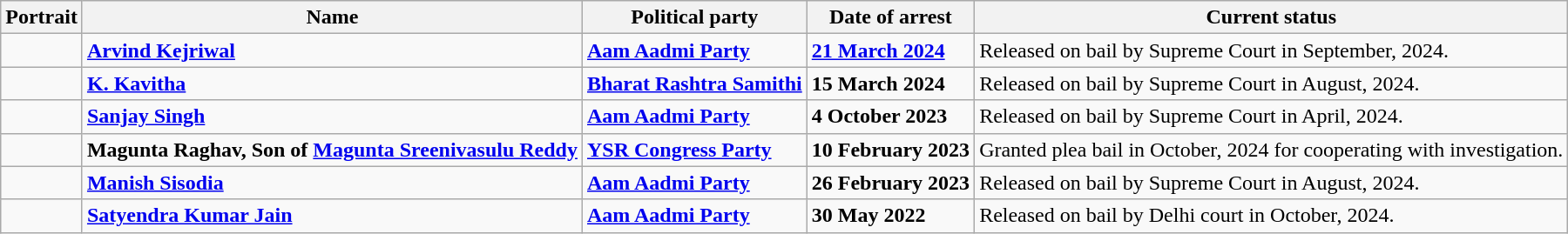<table class="wikitable sortable">
<tr>
<th>Portrait</th>
<th>Name</th>
<th>Political party</th>
<th>Date of arrest</th>
<th>Current status</th>
</tr>
<tr>
<td></td>
<td><strong><a href='#'>Arvind Kejriwal</a></strong></td>
<td><strong><a href='#'>Aam Aadmi Party</a></strong></td>
<td><strong><a href='#'>21 March 2024</a></strong></td>
<td>Released on bail by Supreme Court in September, 2024.</td>
</tr>
<tr>
<td></td>
<td><strong><a href='#'>K. Kavitha</a></strong></td>
<td><strong><a href='#'>Bharat Rashtra Samithi</a></strong></td>
<td><strong>15 March 2024</strong></td>
<td>Released on bail by Supreme Court in August, 2024.</td>
</tr>
<tr>
<td></td>
<td><strong><a href='#'>Sanjay Singh</a></strong></td>
<td><strong><a href='#'>Aam Aadmi Party</a></strong></td>
<td><strong>4 October 2023</strong></td>
<td>Released on bail by Supreme Court in April, 2024.</td>
</tr>
<tr>
<td></td>
<td><strong>Magunta Raghav, Son of <a href='#'>Magunta Sreenivasulu Reddy</a></strong></td>
<td><strong><a href='#'>YSR Congress Party</a></strong></td>
<td><strong>10 February 2023</strong></td>
<td>Granted plea bail in October, 2024 for cooperating with investigation.</td>
</tr>
<tr>
<td></td>
<td><strong><a href='#'>Manish Sisodia</a></strong></td>
<td><strong><a href='#'>Aam Aadmi Party</a></strong></td>
<td><strong>26 February 2023</strong></td>
<td>Released on bail by Supreme Court in August, 2024.</td>
</tr>
<tr>
<td></td>
<td><strong><a href='#'>Satyendra Kumar Jain</a></strong></td>
<td><strong><a href='#'>Aam Aadmi Party</a></strong></td>
<td><strong>30 May 2022</strong></td>
<td>Released on bail by Delhi court in October, 2024.</td>
</tr>
</table>
